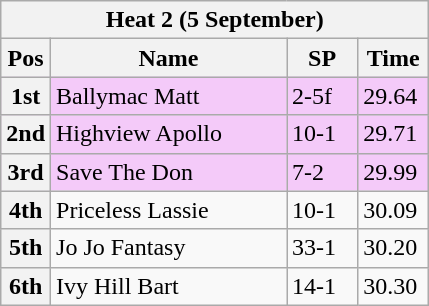<table class="wikitable">
<tr>
<th colspan="6">Heat 2 (5 September)</th>
</tr>
<tr>
<th width=20>Pos</th>
<th width=150>Name</th>
<th width=40>SP</th>
<th width=40>Time</th>
</tr>
<tr style="background: #f4caf9;">
<th>1st</th>
<td>Ballymac Matt</td>
<td>2-5f</td>
<td>29.64</td>
</tr>
<tr style="background: #f4caf9;">
<th>2nd</th>
<td>Highview Apollo</td>
<td>10-1</td>
<td>29.71</td>
</tr>
<tr style="background: #f4caf9;">
<th>3rd</th>
<td>Save The Don</td>
<td>7-2</td>
<td>29.99</td>
</tr>
<tr>
<th>4th</th>
<td>Priceless Lassie</td>
<td>10-1</td>
<td>30.09</td>
</tr>
<tr>
<th>5th</th>
<td>Jo Jo Fantasy</td>
<td>33-1</td>
<td>30.20</td>
</tr>
<tr>
<th>6th</th>
<td>Ivy Hill Bart</td>
<td>14-1</td>
<td>30.30</td>
</tr>
</table>
